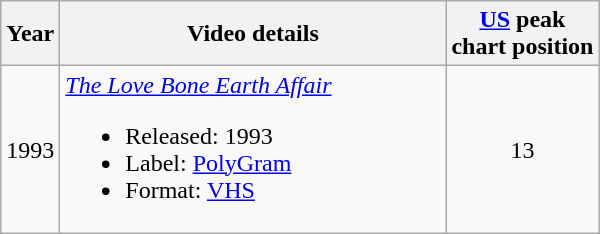<table class="wikitable">
<tr>
<th>Year</th>
<th width="250">Video details</th>
<th><a href='#'>US</a> peak<br>chart position</th>
</tr>
<tr>
<td>1993</td>
<td align="left"><em><a href='#'>The Love Bone Earth Affair</a></em><br><ul><li>Released: 1993</li><li>Label: <a href='#'>PolyGram</a></li><li>Format: <a href='#'>VHS</a></li></ul></td>
<td align="center">13</td>
</tr>
</table>
